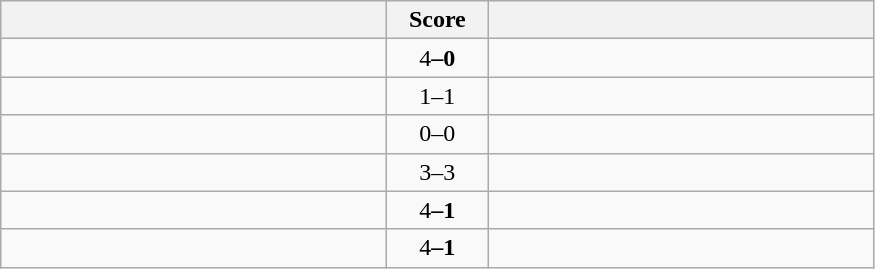<table class="wikitable" style="text-align: center;">
<tr>
<th width=250></th>
<th width=60>Score</th>
<th width=250></th>
</tr>
<tr>
<td align=left><strong></td>
<td></strong>4<strong>–0</td>
<td align=left></td>
</tr>
<tr>
<td align=left></td>
<td>1–1</td>
<td align=left></td>
</tr>
<tr>
<td align=left></td>
<td>0–0</td>
<td align=left></td>
</tr>
<tr>
<td align=left></td>
<td>3–3</td>
<td align=left></td>
</tr>
<tr>
<td align=left></strong><strong></td>
<td></strong>4<strong>–1</td>
<td align=left></td>
</tr>
<tr>
<td align=left></strong><strong></td>
<td></strong>4<strong>–1</td>
<td align=left></td>
</tr>
</table>
